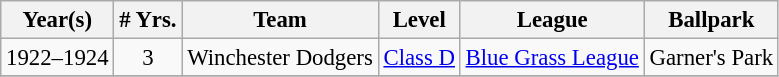<table class="wikitable" style="text-align:center; font-size: 95%;">
<tr>
<th>Year(s)</th>
<th># Yrs.</th>
<th>Team</th>
<th>Level</th>
<th>League</th>
<th>Ballpark</th>
</tr>
<tr>
<td>1922–1924</td>
<td>3</td>
<td>Winchester Dodgers</td>
<td><a href='#'>Class D</a></td>
<td><a href='#'>Blue Grass League</a></td>
<td>Garner's Park</td>
</tr>
<tr>
</tr>
</table>
